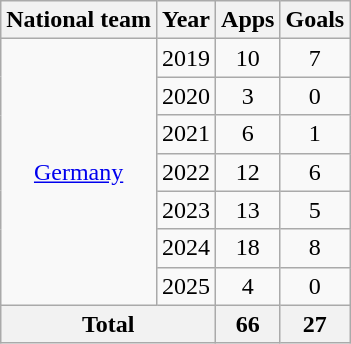<table class="wikitable" style="text-align:center">
<tr>
<th>National team</th>
<th>Year</th>
<th>Apps</th>
<th>Goals</th>
</tr>
<tr>
<td rowspan="7"><a href='#'>Germany</a></td>
<td>2019</td>
<td>10</td>
<td>7</td>
</tr>
<tr>
<td>2020</td>
<td>3</td>
<td>0</td>
</tr>
<tr>
<td>2021</td>
<td>6</td>
<td>1</td>
</tr>
<tr>
<td>2022</td>
<td>12</td>
<td>6</td>
</tr>
<tr>
<td>2023</td>
<td>13</td>
<td>5</td>
</tr>
<tr>
<td>2024</td>
<td>18</td>
<td>8</td>
</tr>
<tr>
<td>2025</td>
<td>4</td>
<td>0</td>
</tr>
<tr>
<th colspan="2">Total</th>
<th>66</th>
<th>27</th>
</tr>
</table>
